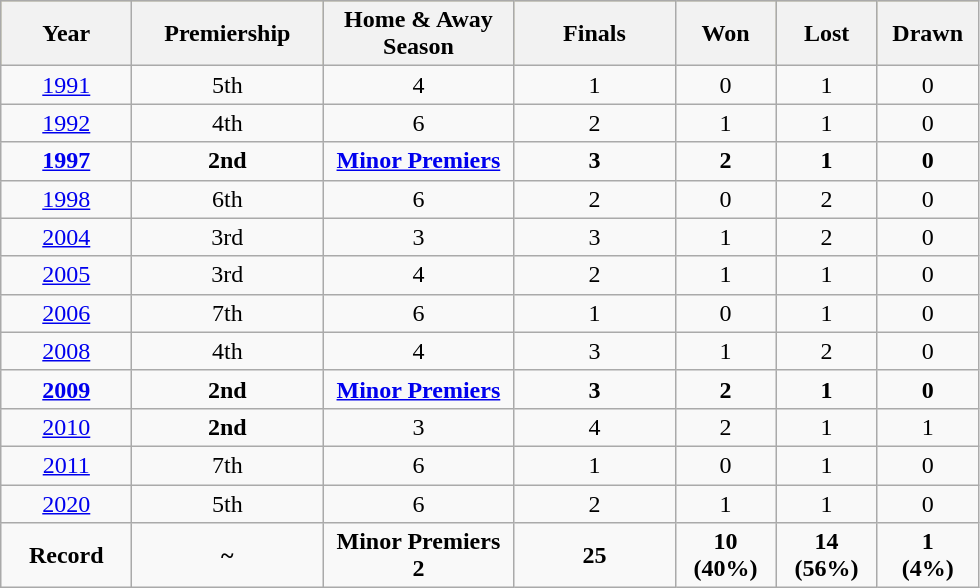<table class="wikitable">
<tr bgcolor=#bdb76b style="text-align:center;">
<th width="80">Year</th>
<th width="120">Premiership</th>
<th width="120">Home & Away Season</th>
<th width="100">Finals</th>
<th width="60">Won</th>
<th width="60">Lost</th>
<th width="60">Drawn</th>
</tr>
<tr align="center">
<td><a href='#'>1991</a></td>
<td>5th</td>
<td>4</td>
<td>1</td>
<td>0</td>
<td>1</td>
<td>0</td>
</tr>
<tr align="center">
<td><a href='#'>1992</a></td>
<td>4th</td>
<td>6</td>
<td>2</td>
<td>1</td>
<td>1</td>
<td>0</td>
</tr>
<tr align="center">
<td><strong><a href='#'>1997</a></strong></td>
<td><strong>2nd</strong></td>
<td><strong><a href='#'>Minor Premiers</a></strong></td>
<td><strong>3</strong></td>
<td><strong>2</strong></td>
<td><strong>1</strong></td>
<td><strong>0</strong></td>
</tr>
<tr align="center">
<td><a href='#'>1998</a></td>
<td>6th</td>
<td>6</td>
<td>2</td>
<td>0</td>
<td>2</td>
<td>0</td>
</tr>
<tr align="center">
<td><a href='#'>2004</a></td>
<td>3rd</td>
<td>3</td>
<td>3</td>
<td>1</td>
<td>2</td>
<td>0</td>
</tr>
<tr align="center">
<td><a href='#'>2005</a></td>
<td>3rd</td>
<td>4</td>
<td>2</td>
<td>1</td>
<td>1</td>
<td>0</td>
</tr>
<tr align="center">
<td><a href='#'>2006</a></td>
<td>7th</td>
<td>6</td>
<td>1</td>
<td>0</td>
<td>1</td>
<td>0</td>
</tr>
<tr align="center">
<td><a href='#'>2008</a></td>
<td>4th</td>
<td>4</td>
<td>3</td>
<td>1</td>
<td>2</td>
<td>0</td>
</tr>
<tr align="center">
<td><strong><a href='#'>2009</a></strong></td>
<td><strong>2nd</strong></td>
<td><strong><a href='#'>Minor Premiers</a></strong></td>
<td><strong>3</strong></td>
<td><strong>2</strong></td>
<td><strong>1</strong></td>
<td><strong>0</strong></td>
</tr>
<tr align="center">
<td><a href='#'>2010</a></td>
<td><strong>2nd</strong></td>
<td>3</td>
<td>4</td>
<td>2</td>
<td>1</td>
<td>1</td>
</tr>
<tr align="center">
<td><a href='#'>2011</a></td>
<td>7th</td>
<td>6</td>
<td>1</td>
<td>0</td>
<td>1</td>
<td>0</td>
</tr>
<tr align="center">
<td><a href='#'>2020</a></td>
<td>5th</td>
<td>6</td>
<td>2</td>
<td>1</td>
<td>1</td>
<td>0</td>
</tr>
<tr align="center">
<td><strong>Record</strong></td>
<td><strong>~</strong></td>
<td><strong>Minor Premiers <br>2</strong></td>
<td><strong>25</strong></td>
<td><strong>10 <br>(40%)</strong></td>
<td><strong>14 <br>(56%)</strong></td>
<td><strong>1 <br>(4%)</strong></td>
</tr>
</table>
